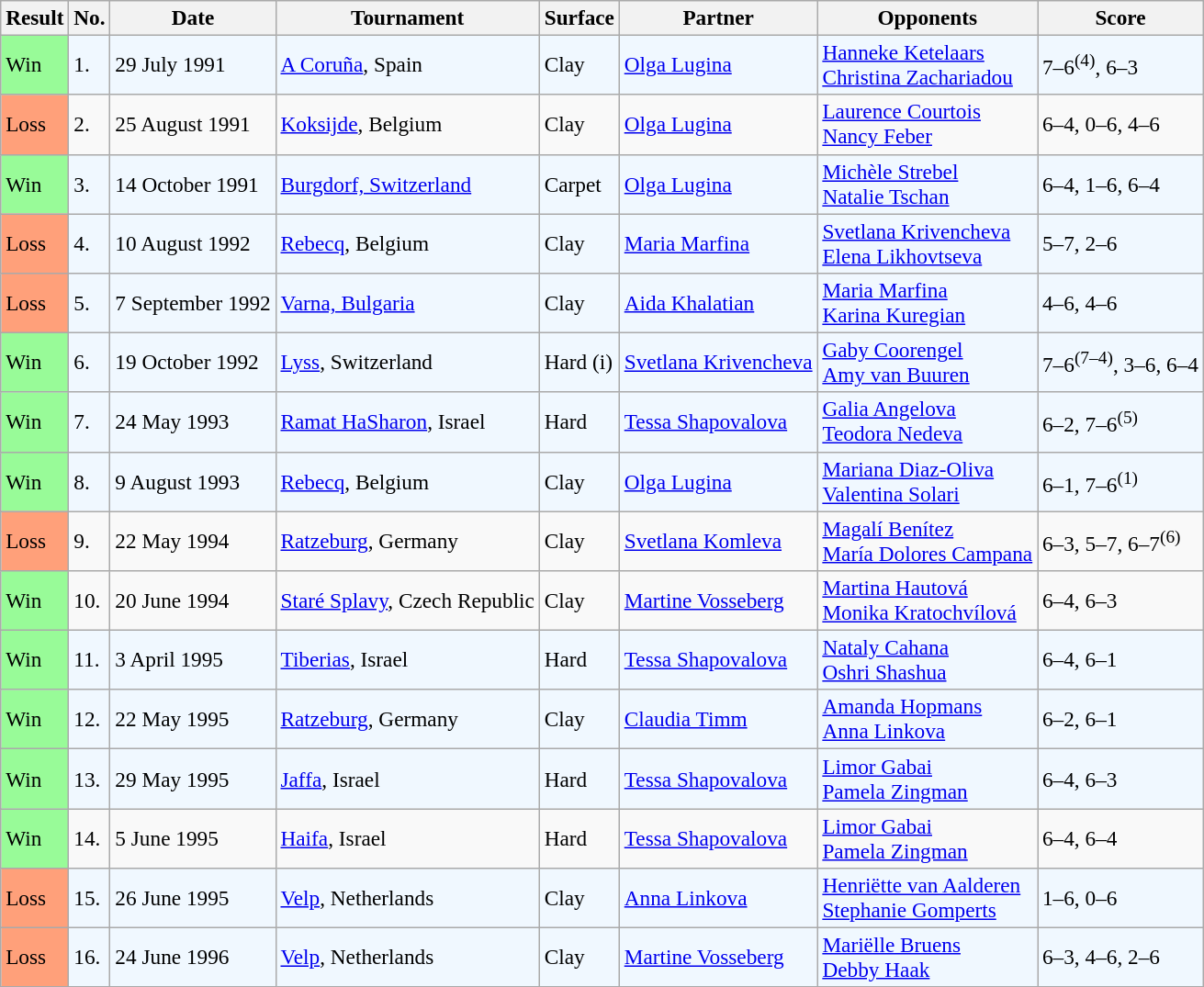<table class="sortable wikitable" style="font-size:97%;">
<tr>
<th>Result</th>
<th>No.</th>
<th>Date</th>
<th>Tournament</th>
<th>Surface</th>
<th>Partner</th>
<th>Opponents</th>
<th>Score</th>
</tr>
<tr bgcolor="#f0f8ff">
<td style="background:#98fb98;">Win</td>
<td>1.</td>
<td>29 July 1991</td>
<td><a href='#'>A Coruña</a>, Spain</td>
<td>Clay</td>
<td> <a href='#'>Olga Lugina</a></td>
<td> <a href='#'>Hanneke Ketelaars</a> <br>  <a href='#'>Christina Zachariadou</a></td>
<td>7–6<sup>(4)</sup>, 6–3</td>
</tr>
<tr>
<td style="background:#ffa07a;">Loss</td>
<td>2.</td>
<td>25 August 1991</td>
<td><a href='#'>Koksijde</a>, Belgium</td>
<td>Clay</td>
<td> <a href='#'>Olga Lugina</a></td>
<td> <a href='#'>Laurence Courtois</a> <br>  <a href='#'>Nancy Feber</a></td>
<td>6–4, 0–6, 4–6</td>
</tr>
<tr bgcolor="#f0f8ff">
<td style="background:#98fb98;">Win</td>
<td>3.</td>
<td>14 October 1991</td>
<td><a href='#'>Burgdorf, Switzerland</a></td>
<td>Carpet</td>
<td> <a href='#'>Olga Lugina</a></td>
<td> <a href='#'>Michèle Strebel</a> <br>  <a href='#'>Natalie Tschan</a></td>
<td>6–4, 1–6, 6–4</td>
</tr>
<tr bgcolor=f0f8ff>
<td style="background:#ffa07a;">Loss</td>
<td>4.</td>
<td>10 August 1992</td>
<td><a href='#'>Rebecq</a>, Belgium</td>
<td>Clay</td>
<td> <a href='#'>Maria Marfina</a></td>
<td> <a href='#'>Svetlana Krivencheva</a> <br>  <a href='#'>Elena Likhovtseva</a></td>
<td>5–7, 2–6</td>
</tr>
<tr bgcolor=f0f8ff>
<td style="background:#ffa07a;">Loss</td>
<td>5.</td>
<td>7 September 1992</td>
<td><a href='#'>Varna, Bulgaria</a></td>
<td>Clay</td>
<td> <a href='#'>Aida Khalatian</a></td>
<td> <a href='#'>Maria Marfina</a>  <br>  <a href='#'>Karina Kuregian</a></td>
<td>4–6, 4–6</td>
</tr>
<tr bgcolor=f0f8ff>
<td style="background:#98fb98;">Win</td>
<td>6.</td>
<td>19 October 1992</td>
<td><a href='#'>Lyss</a>, Switzerland</td>
<td>Hard (i)</td>
<td> <a href='#'>Svetlana Krivencheva</a></td>
<td> <a href='#'>Gaby Coorengel</a> <br>  <a href='#'>Amy van Buuren</a></td>
<td>7–6<sup>(7–4)</sup>, 3–6, 6–4</td>
</tr>
<tr style="background:#f0f8ff;">
<td style="background:#98fb98;">Win</td>
<td>7.</td>
<td>24 May 1993</td>
<td><a href='#'>Ramat HaSharon</a>, Israel</td>
<td>Hard</td>
<td> <a href='#'>Tessa Shapovalova</a></td>
<td> <a href='#'>Galia Angelova</a> <br>  <a href='#'>Teodora Nedeva</a></td>
<td>6–2, 7–6<sup>(5)</sup></td>
</tr>
<tr style="background:#f0f8ff;">
<td style="background:#98fb98;">Win</td>
<td>8.</td>
<td>9 August 1993</td>
<td><a href='#'>Rebecq</a>, Belgium</td>
<td>Clay</td>
<td> <a href='#'>Olga Lugina</a></td>
<td> <a href='#'>Mariana Diaz-Oliva</a> <br>  <a href='#'>Valentina Solari</a></td>
<td>6–1, 7–6<sup>(1)</sup></td>
</tr>
<tr>
<td style="background:#ffa07a;">Loss</td>
<td>9.</td>
<td>22 May 1994</td>
<td><a href='#'>Ratzeburg</a>, Germany</td>
<td>Clay</td>
<td> <a href='#'>Svetlana Komleva</a></td>
<td> <a href='#'>Magalí Benítez</a> <br>  <a href='#'>María Dolores Campana</a></td>
<td>6–3, 5–7, 6–7<sup>(6)</sup></td>
</tr>
<tr>
<td style="background:#98fb98;">Win</td>
<td>10.</td>
<td>20 June 1994</td>
<td><a href='#'>Staré Splavy</a>, Czech Republic</td>
<td>Clay</td>
<td> <a href='#'>Martine Vosseberg</a></td>
<td> <a href='#'>Martina Hautová</a> <br>  <a href='#'>Monika Kratochvílová</a></td>
<td>6–4, 6–3</td>
</tr>
<tr bgcolor="#f0f8ff">
<td style="background:#98fb98;">Win</td>
<td>11.</td>
<td>3 April 1995</td>
<td><a href='#'>Tiberias</a>, Israel</td>
<td>Hard</td>
<td> <a href='#'>Tessa Shapovalova</a></td>
<td> <a href='#'>Nataly Cahana</a> <br>  <a href='#'>Oshri Shashua</a></td>
<td>6–4, 6–1</td>
</tr>
<tr style="background:#f0f8ff;">
<td style="background:#98fb98;">Win</td>
<td>12.</td>
<td>22 May 1995</td>
<td><a href='#'>Ratzeburg</a>, Germany</td>
<td>Clay</td>
<td> <a href='#'>Claudia Timm</a></td>
<td> <a href='#'>Amanda Hopmans</a> <br>  <a href='#'>Anna Linkova</a></td>
<td>6–2, 6–1</td>
</tr>
<tr bgcolor="#f0f8ff">
<td style="background:#98fb98;">Win</td>
<td>13.</td>
<td>29 May 1995</td>
<td><a href='#'>Jaffa</a>, Israel</td>
<td>Hard</td>
<td> <a href='#'>Tessa Shapovalova</a></td>
<td> <a href='#'>Limor Gabai</a> <br>  <a href='#'>Pamela Zingman</a></td>
<td>6–4, 6–3</td>
</tr>
<tr>
<td style="background:#98fb98;">Win</td>
<td>14.</td>
<td>5 June 1995</td>
<td><a href='#'>Haifa</a>, Israel</td>
<td>Hard</td>
<td> <a href='#'>Tessa Shapovalova</a></td>
<td> <a href='#'>Limor Gabai</a> <br>  <a href='#'>Pamela Zingman</a></td>
<td>6–4, 6–4</td>
</tr>
<tr style="background:#f0f8ff;">
<td style="background:#ffa07a;">Loss</td>
<td>15.</td>
<td>26 June 1995</td>
<td><a href='#'>Velp</a>, Netherlands</td>
<td>Clay</td>
<td> <a href='#'>Anna Linkova</a></td>
<td> <a href='#'>Henriëtte van Aalderen</a> <br>  <a href='#'>Stephanie Gomperts</a></td>
<td>1–6, 0–6</td>
</tr>
<tr style="background:#f0f8ff;">
<td style="background:#ffa07a;">Loss</td>
<td>16.</td>
<td>24 June 1996</td>
<td><a href='#'>Velp</a>, Netherlands</td>
<td>Clay</td>
<td> <a href='#'>Martine Vosseberg</a></td>
<td> <a href='#'>Mariëlle Bruens</a> <br>  <a href='#'>Debby Haak</a></td>
<td>6–3, 4–6, 2–6</td>
</tr>
</table>
